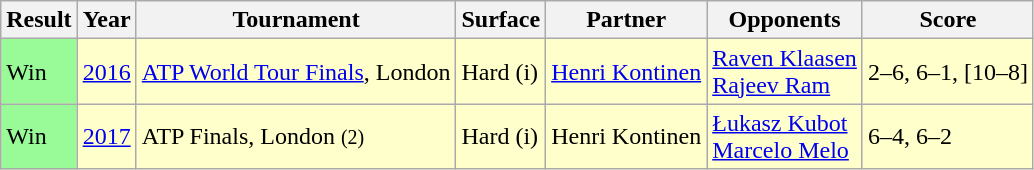<table class="sortable wikitable">
<tr>
<th>Result</th>
<th>Year</th>
<th>Tournament</th>
<th>Surface</th>
<th>Partner</th>
<th>Opponents</th>
<th class="unsortable">Score</th>
</tr>
<tr style="background:#FFFFCC;">
<td bgcolor=98FB98>Win</td>
<td><a href='#'>2016</a></td>
<td><a href='#'>ATP World Tour Finals</a>, London</td>
<td>Hard (i)</td>
<td> <a href='#'>Henri Kontinen</a></td>
<td> <a href='#'>Raven Klaasen</a><br> <a href='#'>Rajeev Ram</a></td>
<td>2–6, 6–1, [10–8]</td>
</tr>
<tr style="background:#FFFFCC;">
<td bgcolor=98FB98>Win</td>
<td><a href='#'>2017</a></td>
<td>ATP Finals, London <small>(2)</small></td>
<td>Hard (i)</td>
<td> Henri Kontinen</td>
<td> <a href='#'>Łukasz Kubot</a><br> <a href='#'>Marcelo Melo</a></td>
<td>6–4, 6–2</td>
</tr>
</table>
